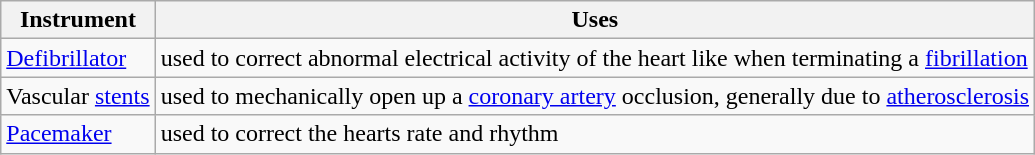<table class="wikitable">
<tr>
<th>Instrument</th>
<th>Uses</th>
</tr>
<tr>
<td><a href='#'>Defibrillator</a></td>
<td>used to correct abnormal electrical activity of the heart like when terminating a <a href='#'>fibrillation</a></td>
</tr>
<tr>
<td>Vascular <a href='#'>stents</a></td>
<td>used to mechanically open up a <a href='#'>coronary artery</a> occlusion, generally due to <a href='#'>atherosclerosis</a></td>
</tr>
<tr>
<td><a href='#'>Pacemaker</a></td>
<td>used to correct the hearts rate and rhythm</td>
</tr>
</table>
